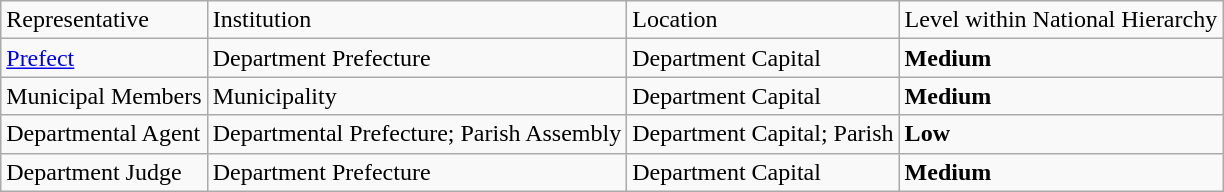<table class="wikitable">
<tr>
<td>Representative</td>
<td>Institution</td>
<td>Location</td>
<td>Level within National Hierarchy</td>
</tr>
<tr>
<td><a href='#'>Prefect</a></td>
<td>Department Prefecture</td>
<td>Department Capital</td>
<td><span><strong>Medium</strong></span></td>
</tr>
<tr>
<td>Municipal Members</td>
<td>Municipality</td>
<td>Department Capital</td>
<td><span><strong>Medium</strong></span></td>
</tr>
<tr>
<td>Departmental Agent</td>
<td>Departmental Prefecture; Parish Assembly</td>
<td>Department Capital; Parish</td>
<td><span><strong>Low</strong></span></td>
</tr>
<tr>
<td>Department Judge</td>
<td>Department Prefecture</td>
<td>Department Capital</td>
<td><span><strong>Medium</strong></span></td>
</tr>
</table>
